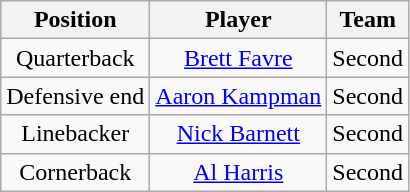<table class="wikitable">
<tr>
<th>Position</th>
<th>Player</th>
<th>Team</th>
</tr>
<tr style="background:#ffddoo; text-align:center;">
<td>Quarterback</td>
<td><a href='#'>Brett Favre</a></td>
<td>Second</td>
</tr>
<tr style="background:#ffddoo; text-align:center;">
<td>Defensive end</td>
<td><a href='#'>Aaron Kampman</a></td>
<td>Second</td>
</tr>
<tr style="background:#ffddoo; text-align:center;">
<td>Linebacker</td>
<td><a href='#'>Nick Barnett</a></td>
<td>Second</td>
</tr>
<tr style="background:#ffddoo; text-align:center;">
<td>Cornerback</td>
<td><a href='#'>Al Harris</a></td>
<td>Second</td>
</tr>
</table>
